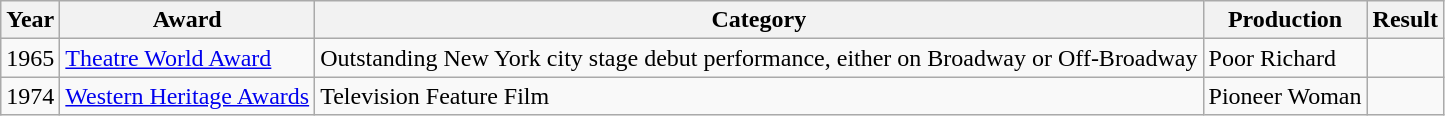<table class="wikitable sortable">
<tr>
<th>Year</th>
<th>Award</th>
<th>Category</th>
<th>Production</th>
<th>Result</th>
</tr>
<tr>
<td>1965</td>
<td><a href='#'>Theatre World Award</a></td>
<td>Outstanding New York city stage debut performance, either on Broadway or Off-Broadway</td>
<td>Poor Richard</td>
<td></td>
</tr>
<tr>
<td>1974</td>
<td><a href='#'>Western Heritage Awards</a></td>
<td>Television Feature Film</td>
<td>Pioneer Woman</td>
<td></td>
</tr>
</table>
